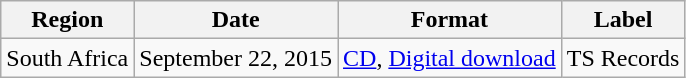<table class="wikitable sortable">
<tr>
<th>Region</th>
<th>Date</th>
<th>Format</th>
<th>Label</th>
</tr>
<tr>
<td>South Africa</td>
<td>September 22, 2015</td>
<td><a href='#'>CD</a>, <a href='#'>Digital download</a></td>
<td>TS Records</td>
</tr>
</table>
